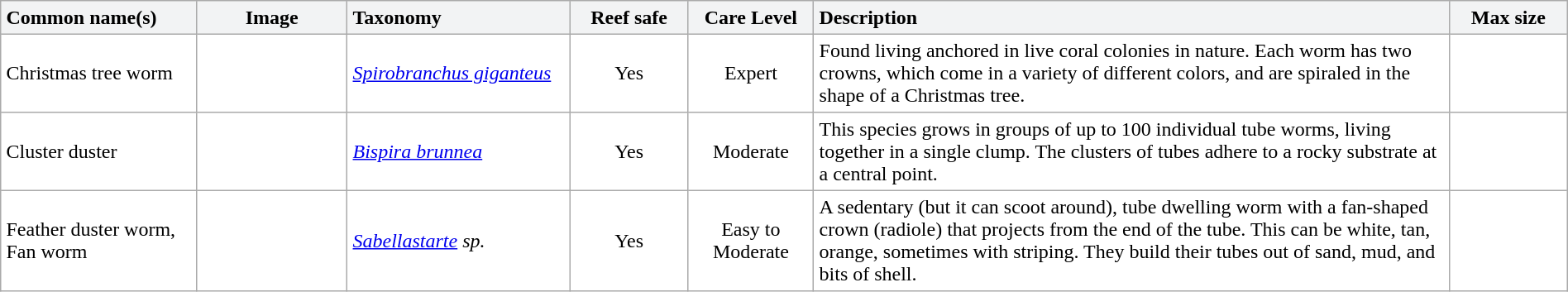<table class="sortable collapsible" cellpadding="4" width="100%" border="1" style="border:1px solid #aaa; border-collapse:collapse">
<tr>
<th align="left" style="background:#F2F3F4" width="170px">Common name(s)</th>
<th style="background:#F2F3F4" width="130px" class="unsortable">Image</th>
<th align="left" style="background:#F2F3F4" width="190px">Taxonomy</th>
<th style="background:#F2F3F4" width="100px">Reef safe</th>
<th style="background:#F2F3F4" width="100px">Care Level</th>
<th align="left" style="background:#F2F3F4" width="610px" class="unsortable">Description</th>
<th style="background:#F2F3F4" width="100px">Max size</th>
</tr>
<tr>
<td>Christmas tree worm</td>
<td></td>
<td><em><a href='#'>Spirobranchus giganteus</a></em></td>
<td align="center">Yes</td>
<td align="center">Expert</td>
<td>Found living anchored in live coral colonies in nature. Each worm has two crowns, which come in a variety of different colors, and are spiraled in the shape of a Christmas tree.</td>
<td align="center"></td>
</tr>
<tr>
<td>Cluster duster</td>
<td></td>
<td><em><a href='#'>Bispira brunnea</a></em></td>
<td align="center">Yes</td>
<td align="center">Moderate</td>
<td>This species grows in groups of up to 100 individual tube worms, living together in a single clump. The clusters of tubes adhere to a rocky substrate at a central point.</td>
<td align="center"></td>
</tr>
<tr>
<td>Feather duster worm, Fan worm</td>
<td></td>
<td><em><a href='#'>Sabellastarte</a> sp.</em></td>
<td align="center">Yes</td>
<td align="center">Easy to Moderate</td>
<td>A sedentary (but it can scoot around), tube dwelling worm with a fan-shaped crown (radiole) that projects from the end of the tube.  This can be white, tan, orange, sometimes with striping.  They build their tubes out of sand, mud, and bits of shell.</td>
<td align="center"></td>
</tr>
</table>
